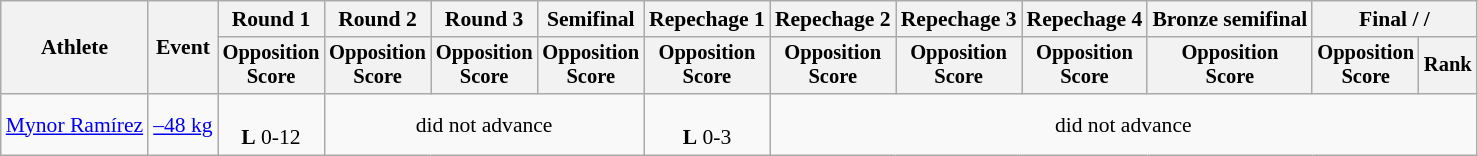<table class=wikitable style=font-size:90%;text-align:center>
<tr>
<th rowspan=2>Athlete</th>
<th rowspan=2>Event</th>
<th>Round 1</th>
<th>Round 2</th>
<th>Round 3</th>
<th>Semifinal</th>
<th>Repechage 1</th>
<th>Repechage 2</th>
<th>Repechage 3</th>
<th>Repechage 4</th>
<th>Bronze semifinal</th>
<th colspan=2>Final /  / </th>
</tr>
<tr style=font-size:95%>
<th>Opposition<br>Score</th>
<th>Opposition<br>Score</th>
<th>Opposition<br>Score</th>
<th>Opposition<br>Score</th>
<th>Opposition<br>Score</th>
<th>Opposition<br>Score</th>
<th>Opposition<br>Score</th>
<th>Opposition<br>Score</th>
<th>Opposition<br>Score</th>
<th>Opposition<br>Score</th>
<th>Rank</th>
</tr>
<tr>
<td align=left><a href='#'>Mynor Ramírez</a></td>
<td align=left><a href='#'>–48 kg</a></td>
<td><br><strong>L</strong> 0-12</td>
<td colspan=3>did not advance</td>
<td><br><strong>L</strong> 0-3</td>
<td colspan=6>did not advance</td>
</tr>
</table>
